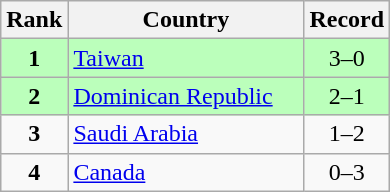<table class="wikitable">
<tr>
<th>Rank</th>
<th>Country</th>
<th>Record</th>
</tr>
<tr bgcolor="bbffbb">
<td align=center><strong>1</strong></td>
<td align="left" width="120"> <a href='#'>Taiwan</a></td>
<td align=center>3–0</td>
</tr>
<tr bgcolor="bbffbb">
<td align=center><strong>2</strong></td>
<td align="left" width="150"> <a href='#'>Dominican Republic</a></td>
<td align=center>2–1</td>
</tr>
<tr>
<td align=center><strong>3</strong></td>
<td align="left" width="120"> <a href='#'>Saudi Arabia</a></td>
<td align=center>1–2</td>
</tr>
<tr>
<td align=center><strong>4</strong></td>
<td align="left" width="120"> <a href='#'>Canada</a></td>
<td align=center>0–3</td>
</tr>
</table>
